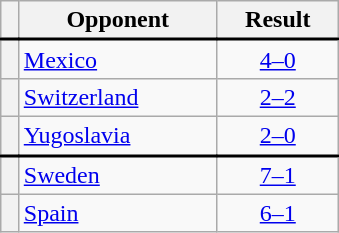<table class="wikitable plainrowheaders" style="text-align:center;margin-left:1em;float:right;clear:right;min-width:226px">
<tr>
<th scope="col"></th>
<th scope="col">Opponent</th>
<th scope="col">Result</th>
</tr>
<tr style="border-top:2px solid black">
<th scope="row" style="text-align:center"></th>
<td align="left"><a href='#'>Mexico</a></td>
<td><a href='#'>4–0</a></td>
</tr>
<tr>
<th scope="row" style="text-align:center"></th>
<td align="left"><a href='#'>Switzerland</a></td>
<td><a href='#'>2–2</a></td>
</tr>
<tr>
<th scope="row" style="text-align:center"></th>
<td align="left"><a href='#'>Yugoslavia</a></td>
<td><a href='#'>2–0</a></td>
</tr>
<tr style="border-top:2px solid black">
<th scope="row" style="text-align:center"></th>
<td align="left"><a href='#'>Sweden</a></td>
<td><a href='#'>7–1</a></td>
</tr>
<tr>
<th scope="row" style="text-align:center"></th>
<td align="left"><a href='#'>Spain</a></td>
<td><a href='#'>6–1</a></td>
</tr>
</table>
